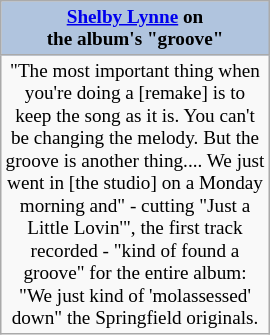<table class="wikitable floatleft" style="text-align: center; font-size: 80%; width: 180px">
<tr>
<th style="background: #B0C4DE"><a href='#'>Shelby Lynne</a> on <br> the album's "groove"</th>
</tr>
<tr>
<td>"The most important thing when you're doing a [remake] is to keep the song as it is. You can't be changing the melody. But the groove is another thing.<span>...</span> We just went in [the studio] on a Monday morning and" - cutting "Just a Little Lovin'", the first track recorded - "kind of found a groove" for the entire album: "We just kind of 'molassessed' down" the Springfield originals.</td>
</tr>
</table>
